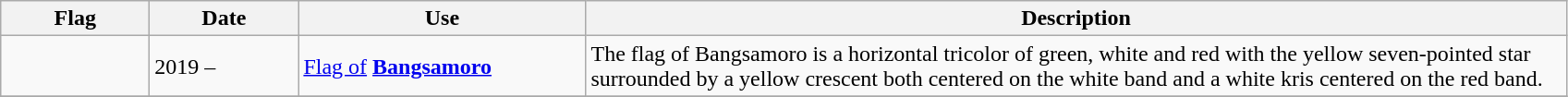<table class="wikitable" style="background:#FFFFF;">
<tr>
<th style="width:100px;">Flag</th>
<th style="width:100px;">Date</th>
<th style="width:200px;">Use</th>
<th style="width:700px;">Description</th>
</tr>
<tr>
<td></td>
<td>2019 –</td>
<td><a href='#'>Flag of</a> <strong><a href='#'>Bangsamoro</a></strong></td>
<td>The flag of Bangsamoro is a horizontal tricolor of green, white and red with the yellow seven-pointed star surrounded by a yellow crescent both centered on the white band and a white kris centered on the red band.</td>
</tr>
<tr>
</tr>
</table>
